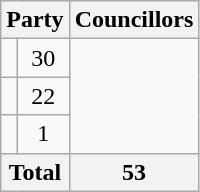<table class="wikitable">
<tr>
<th colspan=2>Party</th>
<th>Councillors</th>
</tr>
<tr>
<td></td>
<td align=center>30</td>
</tr>
<tr>
<td></td>
<td align=center>22</td>
</tr>
<tr>
<td></td>
<td align=center>1</td>
</tr>
<tr>
<th colspan=2>Total</th>
<th>53</th>
</tr>
</table>
